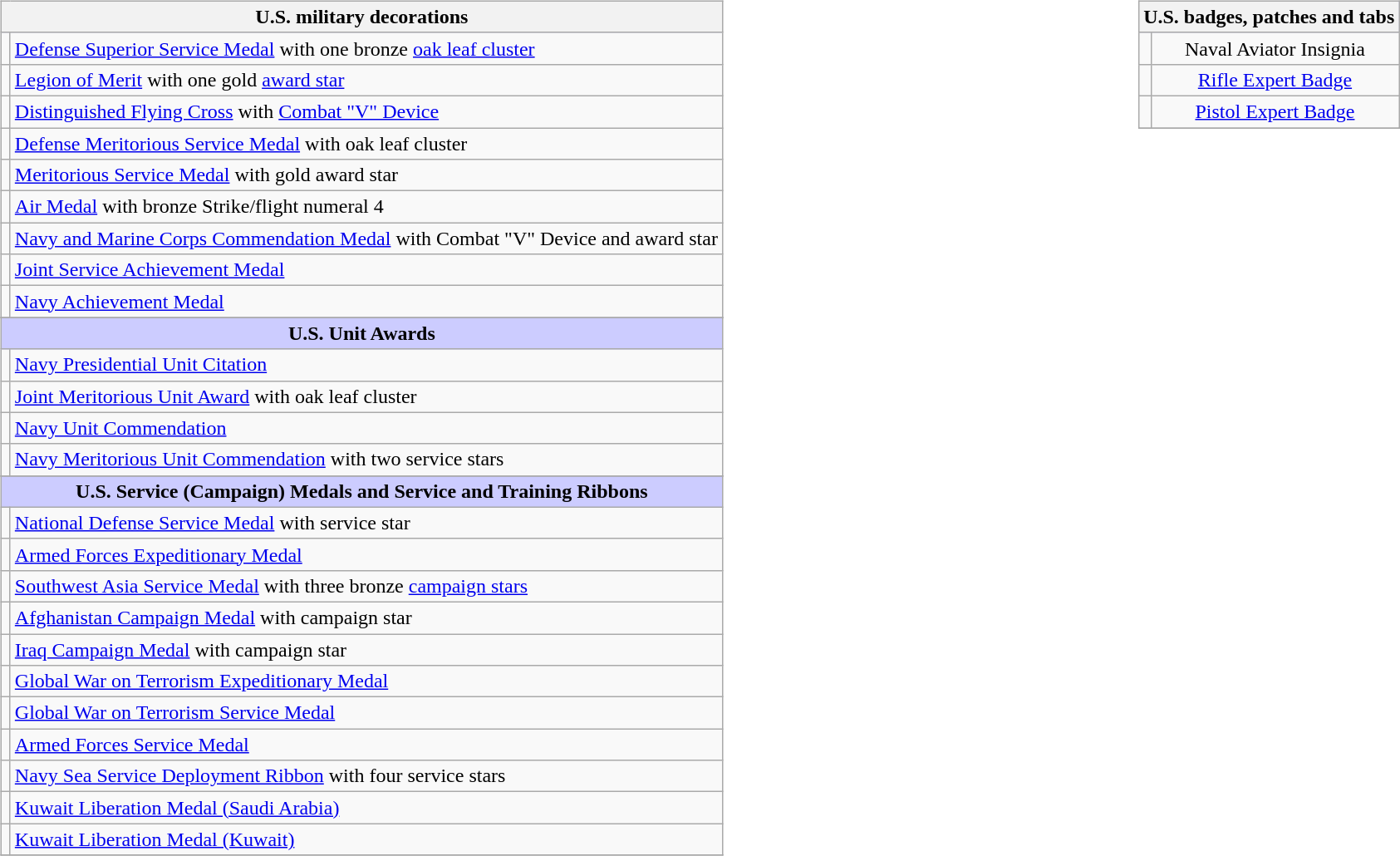<table style="width:100%;">
<tr>
<td valign="top"><br><table class="wikitable">
<tr style="background:#ccf; text-align:center;">
<th colspan="2"><strong>U.S. military decorations</strong></th>
</tr>
<tr>
<td></td>
<td><a href='#'>Defense Superior Service Medal</a> with one bronze <a href='#'>oak leaf cluster</a></td>
</tr>
<tr>
<td></td>
<td><a href='#'>Legion of Merit</a> with one gold <a href='#'>award star</a></td>
</tr>
<tr>
<td></td>
<td><a href='#'>Distinguished Flying Cross</a> with <a href='#'>Combat "V" Device</a></td>
</tr>
<tr>
<td></td>
<td><a href='#'>Defense Meritorious Service Medal</a> with oak leaf cluster</td>
</tr>
<tr>
<td></td>
<td><a href='#'>Meritorious Service Medal</a> with gold award star</td>
</tr>
<tr>
<td><span></span></td>
<td><a href='#'>Air Medal</a> with bronze Strike/flight numeral 4</td>
</tr>
<tr>
<td></td>
<td><a href='#'>Navy and Marine Corps Commendation Medal</a> with Combat "V" Device and award star</td>
</tr>
<tr>
<td></td>
<td><a href='#'>Joint Service Achievement Medal</a></td>
</tr>
<tr>
<td></td>
<td><a href='#'>Navy Achievement Medal</a></td>
</tr>
<tr>
</tr>
<tr style="background:#ccf; text-align:center;">
<td colspan=2><strong>U.S. Unit Awards</strong></td>
</tr>
<tr>
<td></td>
<td><a href='#'>Navy Presidential Unit Citation</a></td>
</tr>
<tr>
<td></td>
<td><a href='#'>Joint Meritorious Unit Award</a> with oak leaf cluster</td>
</tr>
<tr>
<td></td>
<td><a href='#'>Navy Unit Commendation</a></td>
</tr>
<tr>
<td></td>
<td><a href='#'>Navy Meritorious Unit Commendation</a> with two service stars</td>
</tr>
<tr>
</tr>
<tr style="background:#ccf; text-align:center;">
<td colspan=2><strong>U.S. Service (Campaign) Medals and Service and Training Ribbons</strong></td>
</tr>
<tr>
<td></td>
<td><a href='#'>National Defense Service Medal</a> with service star</td>
</tr>
<tr>
<td></td>
<td><a href='#'>Armed Forces Expeditionary Medal</a></td>
</tr>
<tr>
<td></td>
<td><a href='#'>Southwest Asia Service Medal</a> with three bronze <a href='#'>campaign stars</a></td>
</tr>
<tr>
<td></td>
<td><a href='#'>Afghanistan Campaign Medal</a> with campaign star</td>
</tr>
<tr>
<td></td>
<td><a href='#'>Iraq Campaign Medal</a> with campaign star</td>
</tr>
<tr>
<td></td>
<td><a href='#'>Global War on Terrorism Expeditionary Medal</a></td>
</tr>
<tr>
<td></td>
<td><a href='#'>Global War on Terrorism Service Medal</a></td>
</tr>
<tr>
<td></td>
<td><a href='#'>Armed Forces Service Medal</a></td>
</tr>
<tr>
<td></td>
<td><a href='#'>Navy Sea Service Deployment Ribbon</a> with four service stars</td>
</tr>
<tr>
<td></td>
<td><a href='#'>Kuwait Liberation Medal (Saudi Arabia)</a></td>
</tr>
<tr>
<td></td>
<td><a href='#'>Kuwait Liberation Medal (Kuwait)</a></td>
</tr>
<tr>
</tr>
</table>
</td>
<td valign="top"><br><table class="wikitable">
<tr style="background:#ccf; text-align:center;">
<th colspan="2"><strong>U.S. badges, patches and tabs</strong></th>
</tr>
<tr>
<td align=center></td>
<td align=center>Naval Aviator Insignia</td>
</tr>
<tr>
<td align=center></td>
<td align=center><a href='#'>Rifle Expert Badge</a></td>
</tr>
<tr>
<td align=center></td>
<td align=center><a href='#'>Pistol Expert Badge</a></td>
</tr>
<tr>
</tr>
<tr>
</tr>
<tr>
</tr>
</table>
</td>
</tr>
</table>
